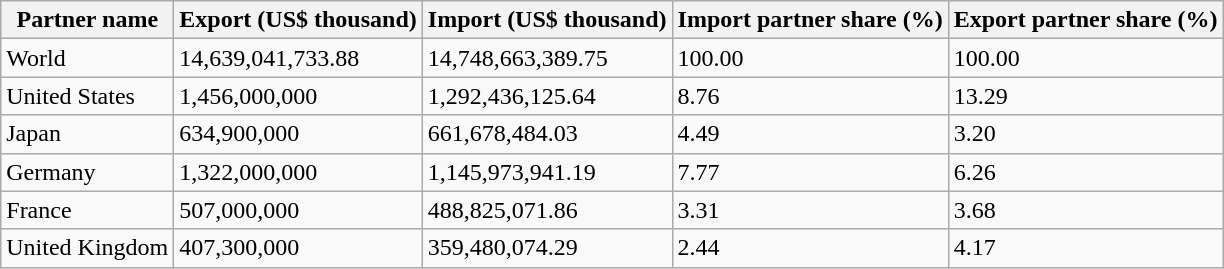<table class="wikitable">
<tr>
<th>Partner name</th>
<th>Export (US$ thousand)</th>
<th>Import (US$ thousand)</th>
<th>Import partner share (%)</th>
<th>Export partner share (%)</th>
</tr>
<tr>
<td>World</td>
<td>14,639,041,733.88</td>
<td>14,748,663,389.75</td>
<td>100.00</td>
<td>100.00</td>
</tr>
<tr>
<td>United States</td>
<td>1,456,000,000</td>
<td>1,292,436,125.64</td>
<td>8.76</td>
<td>13.29</td>
</tr>
<tr>
<td>Japan</td>
<td>634,900,000</td>
<td>661,678,484.03</td>
<td>4.49</td>
<td>3.20</td>
</tr>
<tr>
<td>Germany</td>
<td>1,322,000,000</td>
<td>1,145,973,941.19</td>
<td>7.77</td>
<td>6.26</td>
</tr>
<tr>
<td>France</td>
<td>507,000,000</td>
<td>488,825,071.86</td>
<td>3.31</td>
<td>3.68</td>
</tr>
<tr>
<td>United Kingdom</td>
<td>407,300,000</td>
<td>359,480,074.29</td>
<td>2.44</td>
<td>4.17</td>
</tr>
</table>
